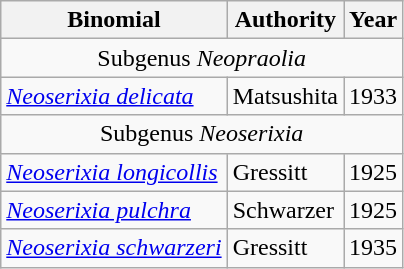<table class="wikitable">
<tr>
<th>Binomial</th>
<th>Authority</th>
<th>Year</th>
</tr>
<tr>
<td colspan="3" style="text-align: center;">Subgenus <em>Neopraolia</em></td>
</tr>
<tr>
<td><em><a href='#'>Neoserixia delicata</a></em></td>
<td>Matsushita</td>
<td>1933</td>
</tr>
<tr>
<td colspan="3" style="text-align: center;">Subgenus <em>Neoserixia</em></td>
</tr>
<tr>
<td><em><a href='#'>Neoserixia longicollis</a></em></td>
<td>Gressitt</td>
<td>1925</td>
</tr>
<tr>
<td><em><a href='#'>Neoserixia pulchra</a></em></td>
<td>Schwarzer</td>
<td>1925</td>
</tr>
<tr>
<td><em><a href='#'>Neoserixia schwarzeri</a></em></td>
<td>Gressitt</td>
<td>1935</td>
</tr>
</table>
